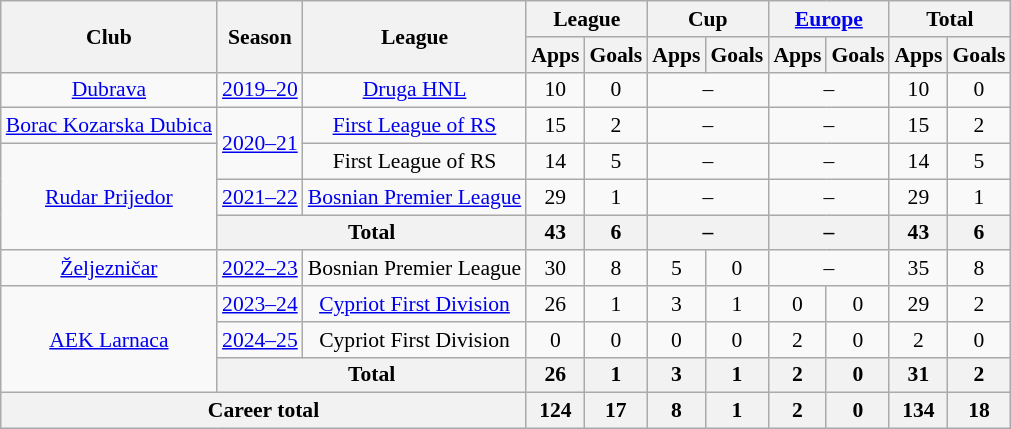<table class="wikitable" style="text-align: center;font-size:90%">
<tr>
<th rowspan="2">Club</th>
<th rowspan="2">Season</th>
<th rowspan="2">League</th>
<th colspan="2">League</th>
<th colspan="2">Cup</th>
<th colspan="2"><a href='#'>Europe</a></th>
<th colspan="2">Total</th>
</tr>
<tr>
<th>Apps</th>
<th>Goals</th>
<th>Apps</th>
<th>Goals</th>
<th>Apps</th>
<th>Goals</th>
<th>Apps</th>
<th>Goals</th>
</tr>
<tr>
<td><a href='#'>Dubrava</a></td>
<td><a href='#'>2019–20</a></td>
<td><a href='#'>Druga HNL</a></td>
<td>10</td>
<td>0</td>
<td colspan="2">–</td>
<td colspan="2">–</td>
<td>10</td>
<td>0</td>
</tr>
<tr>
<td><a href='#'>Borac Kozarska Dubica</a></td>
<td rowspan="2"><a href='#'>2020–21</a></td>
<td><a href='#'>First League of RS</a></td>
<td>15</td>
<td>2</td>
<td colspan="2">–</td>
<td colspan="2">–</td>
<td>15</td>
<td>2</td>
</tr>
<tr>
<td rowspan="3"><a href='#'>Rudar Prijedor</a></td>
<td>First League of RS</td>
<td>14</td>
<td>5</td>
<td colspan="2">–</td>
<td colspan="2">–</td>
<td>14</td>
<td>5</td>
</tr>
<tr>
<td><a href='#'>2021–22</a></td>
<td><a href='#'>Bosnian Premier League</a></td>
<td>29</td>
<td>1</td>
<td colspan="2">–</td>
<td colspan="2">–</td>
<td>29</td>
<td>1</td>
</tr>
<tr>
<th colspan="2">Total</th>
<th>43</th>
<th>6</th>
<th colspan="2">–</th>
<th colspan="2">–</th>
<th>43</th>
<th>6</th>
</tr>
<tr>
<td><a href='#'>Željezničar</a></td>
<td><a href='#'>2022–23</a></td>
<td>Bosnian Premier League</td>
<td>30</td>
<td>8</td>
<td>5</td>
<td>0</td>
<td colspan="2">–</td>
<td>35</td>
<td>8</td>
</tr>
<tr>
<td rowspan="3"><a href='#'>AEK Larnaca</a></td>
<td><a href='#'>2023–24</a></td>
<td><a href='#'>Cypriot First Division</a></td>
<td>26</td>
<td>1</td>
<td>3</td>
<td>1</td>
<td>0</td>
<td>0</td>
<td>29</td>
<td>2</td>
</tr>
<tr>
<td><a href='#'>2024–25</a></td>
<td>Cypriot First Division</td>
<td>0</td>
<td>0</td>
<td>0</td>
<td>0</td>
<td>2</td>
<td>0</td>
<td>2</td>
<td>0</td>
</tr>
<tr>
<th colspan="2">Total</th>
<th>26</th>
<th>1</th>
<th>3</th>
<th>1</th>
<th>2</th>
<th>0</th>
<th>31</th>
<th>2</th>
</tr>
<tr>
<th colspan="3">Career total</th>
<th>124</th>
<th>17</th>
<th>8</th>
<th>1</th>
<th>2</th>
<th>0</th>
<th>134</th>
<th>18</th>
</tr>
</table>
